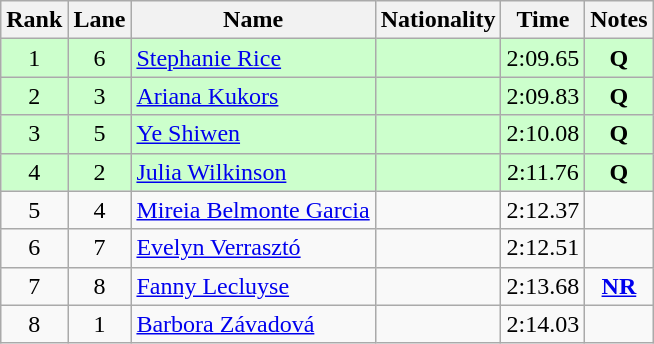<table class="wikitable sortable" style="text-align:center">
<tr>
<th>Rank</th>
<th>Lane</th>
<th>Name</th>
<th>Nationality</th>
<th>Time</th>
<th>Notes</th>
</tr>
<tr bgcolor=ccffcc>
<td>1</td>
<td>6</td>
<td align=left><a href='#'>Stephanie Rice</a></td>
<td align=left></td>
<td>2:09.65</td>
<td><strong>Q</strong></td>
</tr>
<tr bgcolor=ccffcc>
<td>2</td>
<td>3</td>
<td align=left><a href='#'>Ariana Kukors</a></td>
<td align=left></td>
<td>2:09.83</td>
<td><strong>Q</strong></td>
</tr>
<tr bgcolor=ccffcc>
<td>3</td>
<td>5</td>
<td align=left><a href='#'>Ye Shiwen</a></td>
<td align=left></td>
<td>2:10.08</td>
<td><strong>Q</strong></td>
</tr>
<tr bgcolor=ccffcc>
<td>4</td>
<td>2</td>
<td align=left><a href='#'>Julia Wilkinson</a></td>
<td align=left></td>
<td>2:11.76</td>
<td><strong>Q</strong></td>
</tr>
<tr>
<td>5</td>
<td>4</td>
<td align=left><a href='#'>Mireia Belmonte Garcia</a></td>
<td align=left></td>
<td>2:12.37</td>
<td></td>
</tr>
<tr>
<td>6</td>
<td>7</td>
<td align=left><a href='#'>Evelyn Verrasztó</a></td>
<td align=left></td>
<td>2:12.51</td>
<td></td>
</tr>
<tr>
<td>7</td>
<td>8</td>
<td align=left><a href='#'>Fanny Lecluyse</a></td>
<td align=left></td>
<td>2:13.68</td>
<td><strong><a href='#'>NR</a></strong></td>
</tr>
<tr>
<td>8</td>
<td>1</td>
<td align=left><a href='#'>Barbora Závadová</a></td>
<td align=left></td>
<td>2:14.03</td>
<td></td>
</tr>
</table>
